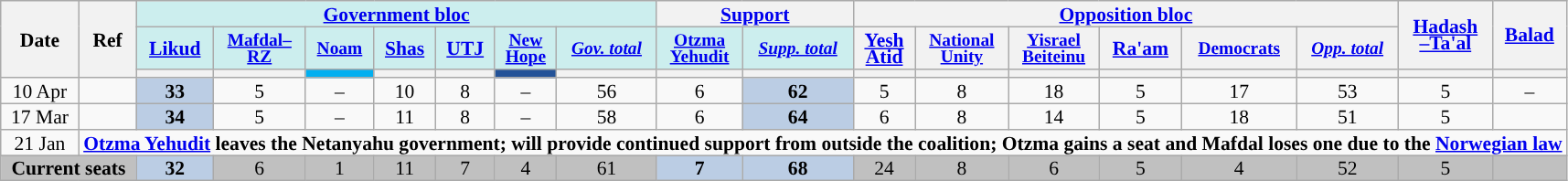<table class="wikitable sortable" style="text-align:center;font-size:90%;line-height:12px">
<tr>
<th rowspan="3">Date</th>
<th rowspan="3">Ref</th>
<th colspan="7" style="background:#cee;"><a href='#'>Government bloc</a></th>
<th colspan="2"><a href='#'>Support</a></th>
<th colspan="6"><a href='#'>Opposition bloc</a></th>
<th rowspan="2"><a href='#'>Hadash<br>–Ta'al</a></th>
<th rowspan="2"><a href='#'>Balad</a></th>
</tr>
<tr>
<th style="background:#cee"><a href='#'>Likud</a></th>
<th style="background:#cee;font-size:90%"><a href='#'>Mafdal–<br>RZ</a></th>
<th style="background:#cee;font-size:90%"><a href='#'>Noam</a></th>
<th style="background:#cee"><a href='#'>Shas</a></th>
<th style="background:#cee"><a href='#'>UTJ</a></th>
<th style="background:#cee;font-size:90%"><a href='#'>New<br>Hope</a></th>
<th style="background:#cee;font-size:90%"><a href='#'><em>Gov. total</em></a></th>
<th style="background:#cee;font-size:90%"><a href='#'>Otzma<br>Yehudit</a></th>
<th style="background:#cee;font-size:90%"><a href='#'><em>Supp. total</em></a></th>
<th><a href='#'>Yesh<br>Atid</a></th>
<th style="font-size:90%"><a href='#'>National<br>Unity</a></th>
<th style="font-size:90%"><a href='#'>Yisrael<br>Beiteinu</a></th>
<th><a href='#'>Ra'am</a></th>
<th style="font-size:90%"><a href='#'>Democrats</a></th>
<th style="font-size:90%"><a href='#'><em>Opp. total</em></a></th>
</tr>
<tr>
<th style="background:"></th>
<th style="background:"></th>
<th style="background:#01AFF0"></th>
<th style="background:"></th>
<th style="background:"></th>
<th style="background:#235298"></th>
<th style="background:"></th>
<th style="background:"></th>
<th style="background:"></th>
<th style="background:"></th>
<th style="background:"></th>
<th style="background:"></th>
<th style="background:"></th>
<th style="background:"></th>
<th style="background:"></th>
<th style="background:"></th>
<th style="background:"></th>
</tr>
<tr>
<td data-sort-value=2025-03-17>10 Apr</td>
<td></td>
<td style=background:#BBCDE4><strong>33</strong></td>
<td>5		    </td>
<td>–                  </td>
<td>10                 </td>
<td>8                  </td>
<td>–		    </td>
<td>56                </td>
<td>6                  </td>
<td style=background:#BBCDE4><strong>62</strong>        </td>
<td>5                   </td>
<td>8                  </td>
<td>18                  </td>
<td>5                   </td>
<td>17                  </td>
<td>53 		    </td>
<td>5                  </td>
<td>–   </td>
</tr>
<tr>
<td data-sort-value=2025-03-17>17 Mar</td>
<td></td>
<td style=background:#BBCDE4><strong>34</strong></td>
<td>5		    </td>
<td>–                  </td>
<td>11                 </td>
<td>8                  </td>
<td>–		    </td>
<td>58                 </td>
<td>6                  </td>
<td style=background:#BBCDE4><strong>64</strong>        </td>
<td>6                  </td>
<td>8                  </td>
<td>14                 </td>
<td>5                  </td>
<td>18                 </td>
<td>51		    </td>
<td>5                  </td>
<td>   </td>
</tr>
<tr>
<td data-sort-value=2025-01-21>21 Jan</td>
<td colspan="18"><strong><a href='#'>Otzma Yehudit</a> leaves the Netanyahu government; will provide continued support from outside the coalition; Otzma gains a seat and Mafdal loses one due to the <a href='#'>Norwegian law</a></strong></td>
</tr>
<tr>
<td colspan="2" style="background:#c0c0c0"><strong>Current seats</strong></td>
<td style=background:#BBCDE4><strong>32</strong> </td>
<td style=background:#c0c0c0>6  </td>
<td style=background:#c0c0c0>1  </td>
<td style=background:#c0c0c0>11  </td>
<td style=background:#c0c0c0>7 </td>
<td style=background:#c0c0c0>4  </td>
<td style=background:#c0c0c0>61  </td>
<td style=background:#bbcde4><strong>7</strong>	</td>
<td style=background:#bbcde4><strong>68</strong>	</td>
<td style=background:#c0c0c0>24 </td>
<td style=background:#c0c0c0>8  </td>
<td style=background:#c0c0c0>6  </td>
<td style=background:#c0c0c0>5  </td>
<td style=background:#c0c0c0>4  </td>
<td style=background:#c0c0c0>52 </td>
<td style=background:#c0c0c0>5  </td>
<td style=background:#c0c0c0></td>
</tr>
</table>
